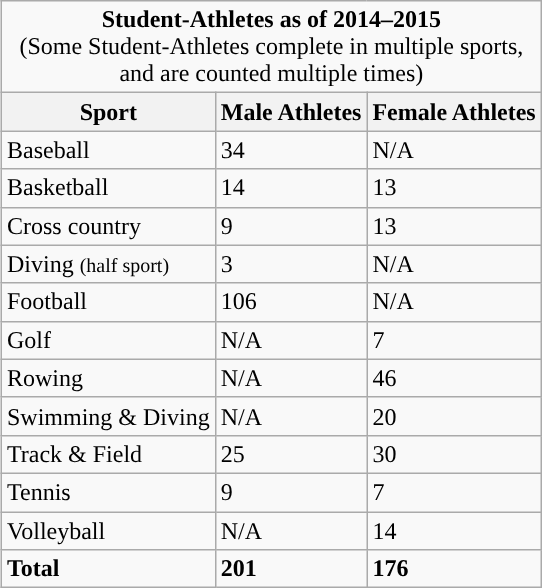<table class="wikitable" style="float:right;">
<tr>
<td colspan=3 style="text-align: center; "><strong>Student-Athletes as of 2014–2015</strong><br>(Some Student-Athletes complete in multiple sports,<br>and are counted multiple times)</td>
</tr>
<tr>
<th width=px>Sport</th>
<th width=px>Male Athletes</th>
<th width=px>Female Athletes</th>
</tr>
<tr>
<td>Baseball</td>
<td>34</td>
<td>N/A</td>
</tr>
<tr>
<td>Basketball</td>
<td>14</td>
<td>13</td>
</tr>
<tr>
<td>Cross country</td>
<td>9</td>
<td>13</td>
</tr>
<tr>
<td>Diving <small>(half sport)</small></td>
<td>3</td>
<td>N/A</td>
</tr>
<tr>
<td>Football</td>
<td>106</td>
<td>N/A</td>
</tr>
<tr>
<td>Golf</td>
<td>N/A</td>
<td>7</td>
</tr>
<tr>
<td>Rowing</td>
<td>N/A</td>
<td>46</td>
</tr>
<tr>
<td>Swimming & Diving</td>
<td>N/A</td>
<td>20</td>
</tr>
<tr>
<td>Track & Field</td>
<td>25</td>
<td>30</td>
</tr>
<tr>
<td>Tennis</td>
<td>9</td>
<td>7</td>
</tr>
<tr>
<td>Volleyball</td>
<td>N/A</td>
<td>14</td>
</tr>
<tr>
<td><strong>Total</strong></td>
<td><strong>201</strong></td>
<td><strong>176</strong></td>
</tr>
</table>
